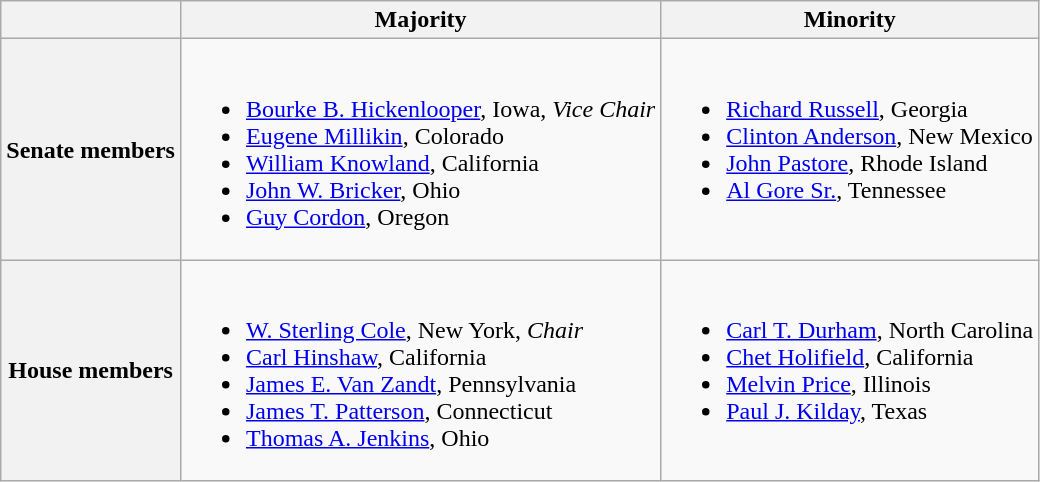<table class=wikitable>
<tr>
<th></th>
<th>Majority</th>
<th>Minority</th>
</tr>
<tr>
<th>Senate members</th>
<td valign="top" ><br><ul><li><a href='#'>Bourke B. Hickenlooper</a>, Iowa, <em>Vice Chair</em></li><li><a href='#'>Eugene Millikin</a>, Colorado</li><li><a href='#'>William Knowland</a>, California</li><li><a href='#'>John W. Bricker</a>, Ohio</li><li><a href='#'>Guy Cordon</a>, Oregon</li></ul></td>
<td valign="top" ><br><ul><li><a href='#'>Richard Russell</a>, Georgia</li><li><a href='#'>Clinton Anderson</a>, New Mexico</li><li><a href='#'>John Pastore</a>, Rhode Island</li><li><a href='#'>Al Gore Sr.</a>, Tennessee</li></ul></td>
</tr>
<tr>
<th>House members</th>
<td valign="top" ><br><ul><li><a href='#'>W. Sterling Cole</a>, New York, <em>Chair</em></li><li><a href='#'>Carl Hinshaw</a>, California</li><li><a href='#'>James E. Van Zandt</a>, Pennsylvania</li><li><a href='#'>James T. Patterson</a>, Connecticut</li><li><a href='#'>Thomas A. Jenkins</a>, Ohio</li></ul></td>
<td valign="top" ><br><ul><li><a href='#'>Carl T. Durham</a>, North Carolina</li><li><a href='#'>Chet Holifield</a>, California</li><li><a href='#'>Melvin Price</a>, Illinois</li><li><a href='#'>Paul J. Kilday</a>, Texas</li></ul></td>
</tr>
</table>
